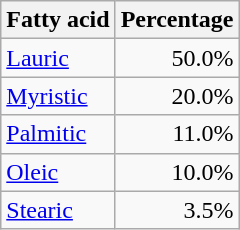<table class="wikitable">
<tr>
<th>Fatty acid</th>
<th>Percentage</th>
</tr>
<tr>
<td><a href='#'>Lauric</a></td>
<td align="right">50.0%</td>
</tr>
<tr>
<td><a href='#'>Myristic</a></td>
<td align="right">20.0%</td>
</tr>
<tr>
<td><a href='#'>Palmitic</a></td>
<td align="right">11.0%</td>
</tr>
<tr>
<td><a href='#'>Oleic</a></td>
<td align="right">10.0%</td>
</tr>
<tr>
<td><a href='#'>Stearic</a></td>
<td align="right">3.5%</td>
</tr>
</table>
